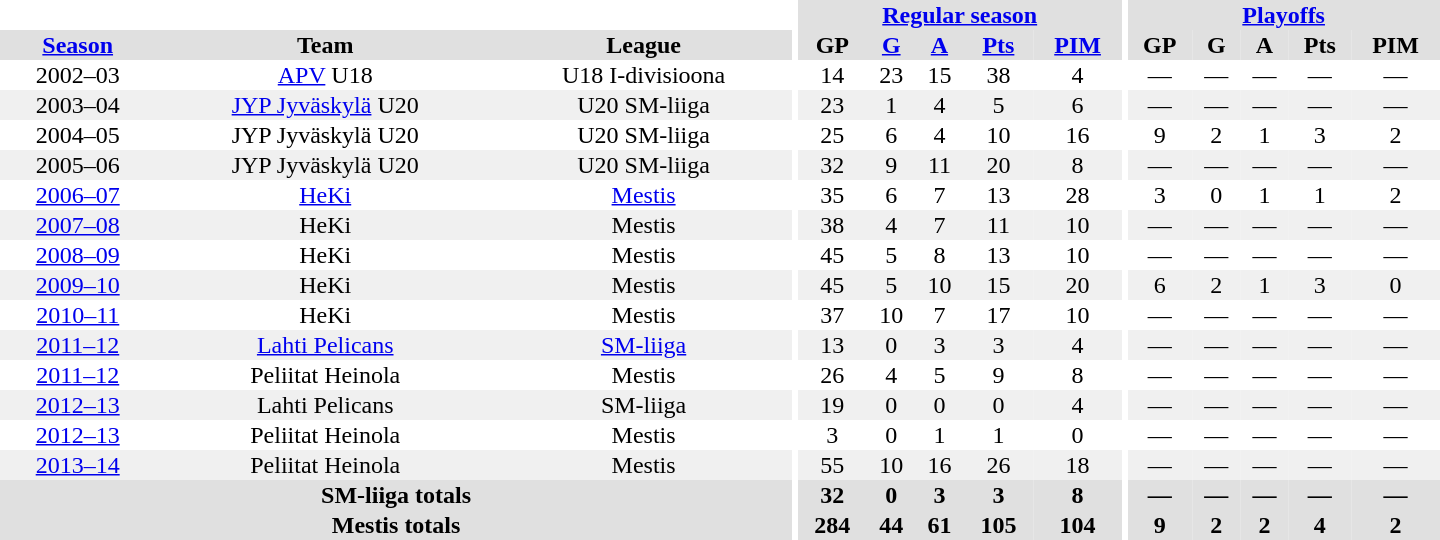<table border="0" cellpadding="1" cellspacing="0" style="text-align:center; width:60em">
<tr bgcolor="#e0e0e0">
<th colspan="3" bgcolor="#ffffff"></th>
<th rowspan="99" bgcolor="#ffffff"></th>
<th colspan="5"><a href='#'>Regular season</a></th>
<th rowspan="99" bgcolor="#ffffff"></th>
<th colspan="5"><a href='#'>Playoffs</a></th>
</tr>
<tr bgcolor="#e0e0e0">
<th><a href='#'>Season</a></th>
<th>Team</th>
<th>League</th>
<th>GP</th>
<th><a href='#'>G</a></th>
<th><a href='#'>A</a></th>
<th><a href='#'>Pts</a></th>
<th><a href='#'>PIM</a></th>
<th>GP</th>
<th>G</th>
<th>A</th>
<th>Pts</th>
<th>PIM</th>
</tr>
<tr>
<td>2002–03</td>
<td><a href='#'>APV</a> U18</td>
<td>U18 I-divisioona</td>
<td>14</td>
<td>23</td>
<td>15</td>
<td>38</td>
<td>4</td>
<td>—</td>
<td>—</td>
<td>—</td>
<td>—</td>
<td>—</td>
</tr>
<tr bgcolor="#f0f0f0">
<td>2003–04</td>
<td><a href='#'>JYP Jyväskylä</a> U20</td>
<td>U20 SM-liiga</td>
<td>23</td>
<td>1</td>
<td>4</td>
<td>5</td>
<td>6</td>
<td>—</td>
<td>—</td>
<td>—</td>
<td>—</td>
<td>—</td>
</tr>
<tr>
<td>2004–05</td>
<td>JYP Jyväskylä U20</td>
<td>U20 SM-liiga</td>
<td>25</td>
<td>6</td>
<td>4</td>
<td>10</td>
<td>16</td>
<td>9</td>
<td>2</td>
<td>1</td>
<td>3</td>
<td>2</td>
</tr>
<tr bgcolor="#f0f0f0">
<td>2005–06</td>
<td>JYP Jyväskylä U20</td>
<td>U20 SM-liiga</td>
<td>32</td>
<td>9</td>
<td>11</td>
<td>20</td>
<td>8</td>
<td>—</td>
<td>—</td>
<td>—</td>
<td>—</td>
<td>—</td>
</tr>
<tr>
<td><a href='#'>2006–07</a></td>
<td><a href='#'>HeKi</a></td>
<td><a href='#'>Mestis</a></td>
<td>35</td>
<td>6</td>
<td>7</td>
<td>13</td>
<td>28</td>
<td>3</td>
<td>0</td>
<td>1</td>
<td>1</td>
<td>2</td>
</tr>
<tr bgcolor="#f0f0f0">
<td><a href='#'>2007–08</a></td>
<td>HeKi</td>
<td>Mestis</td>
<td>38</td>
<td>4</td>
<td>7</td>
<td>11</td>
<td>10</td>
<td>—</td>
<td>—</td>
<td>—</td>
<td>—</td>
<td>—</td>
</tr>
<tr>
<td><a href='#'>2008–09</a></td>
<td>HeKi</td>
<td>Mestis</td>
<td>45</td>
<td>5</td>
<td>8</td>
<td>13</td>
<td>10</td>
<td>—</td>
<td>—</td>
<td>—</td>
<td>—</td>
<td>—</td>
</tr>
<tr bgcolor="#f0f0f0">
<td><a href='#'>2009–10</a></td>
<td>HeKi</td>
<td>Mestis</td>
<td>45</td>
<td>5</td>
<td>10</td>
<td>15</td>
<td>20</td>
<td>6</td>
<td>2</td>
<td>1</td>
<td>3</td>
<td>0</td>
</tr>
<tr>
<td><a href='#'>2010–11</a></td>
<td>HeKi</td>
<td>Mestis</td>
<td>37</td>
<td>10</td>
<td>7</td>
<td>17</td>
<td>10</td>
<td>—</td>
<td>—</td>
<td>—</td>
<td>—</td>
<td>—</td>
</tr>
<tr bgcolor="#f0f0f0">
<td><a href='#'>2011–12</a></td>
<td><a href='#'>Lahti Pelicans</a></td>
<td><a href='#'>SM-liiga</a></td>
<td>13</td>
<td>0</td>
<td>3</td>
<td>3</td>
<td>4</td>
<td>—</td>
<td>—</td>
<td>—</td>
<td>—</td>
<td>—</td>
</tr>
<tr>
<td><a href='#'>2011–12</a></td>
<td>Peliitat Heinola</td>
<td>Mestis</td>
<td>26</td>
<td>4</td>
<td>5</td>
<td>9</td>
<td>8</td>
<td>—</td>
<td>—</td>
<td>—</td>
<td>—</td>
<td>—</td>
</tr>
<tr bgcolor="#f0f0f0">
<td><a href='#'>2012–13</a></td>
<td>Lahti Pelicans</td>
<td>SM-liiga</td>
<td>19</td>
<td>0</td>
<td>0</td>
<td>0</td>
<td>4</td>
<td>—</td>
<td>—</td>
<td>—</td>
<td>—</td>
<td>—</td>
</tr>
<tr>
<td><a href='#'>2012–13</a></td>
<td>Peliitat Heinola</td>
<td>Mestis</td>
<td>3</td>
<td>0</td>
<td>1</td>
<td>1</td>
<td>0</td>
<td>—</td>
<td>—</td>
<td>—</td>
<td>—</td>
<td>—</td>
</tr>
<tr bgcolor="#f0f0f0">
<td><a href='#'>2013–14</a></td>
<td>Peliitat Heinola</td>
<td>Mestis</td>
<td>55</td>
<td>10</td>
<td>16</td>
<td>26</td>
<td>18</td>
<td>—</td>
<td>—</td>
<td>—</td>
<td>—</td>
<td>—</td>
</tr>
<tr>
</tr>
<tr ALIGN="center" bgcolor="#e0e0e0">
<th colspan="3">SM-liiga totals</th>
<th ALIGN="center">32</th>
<th ALIGN="center">0</th>
<th ALIGN="center">3</th>
<th ALIGN="center">3</th>
<th ALIGN="center">8</th>
<th ALIGN="center">—</th>
<th ALIGN="center">—</th>
<th ALIGN="center">—</th>
<th ALIGN="center">—</th>
<th ALIGN="center">—</th>
</tr>
<tr>
</tr>
<tr ALIGN="center" bgcolor="#e0e0e0">
<th colspan="3">Mestis totals</th>
<th ALIGN="center">284</th>
<th ALIGN="center">44</th>
<th ALIGN="center">61</th>
<th ALIGN="center">105</th>
<th ALIGN="center">104</th>
<th ALIGN="center">9</th>
<th ALIGN="center">2</th>
<th ALIGN="center">2</th>
<th ALIGN="center">4</th>
<th ALIGN="center">2</th>
</tr>
</table>
